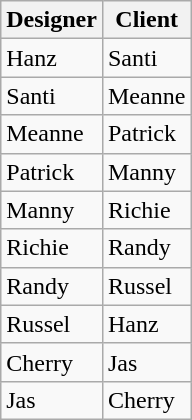<table class="wikitable">
<tr>
<th>Designer</th>
<th>Client</th>
</tr>
<tr>
<td>Hanz</td>
<td>Santi</td>
</tr>
<tr>
<td>Santi</td>
<td>Meanne</td>
</tr>
<tr>
<td>Meanne</td>
<td>Patrick</td>
</tr>
<tr>
<td>Patrick</td>
<td>Manny</td>
</tr>
<tr>
<td>Manny</td>
<td>Richie</td>
</tr>
<tr>
<td>Richie</td>
<td>Randy</td>
</tr>
<tr>
<td>Randy</td>
<td>Russel</td>
</tr>
<tr>
<td>Russel</td>
<td>Hanz</td>
</tr>
<tr>
<td>Cherry</td>
<td>Jas</td>
</tr>
<tr>
<td>Jas</td>
<td>Cherry</td>
</tr>
</table>
